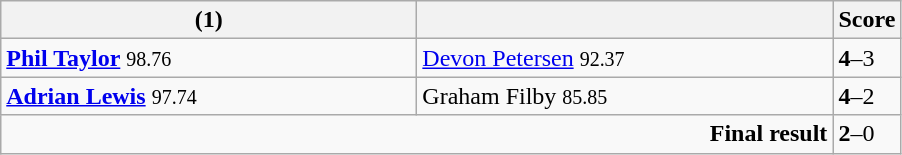<table class="wikitable">
<tr>
<th width=270><strong></strong> (1)</th>
<th width=270></th>
<th>Score</th>
</tr>
<tr>
<td><strong><a href='#'>Phil Taylor</a></strong> <small><span>98.76</span></small></td>
<td><a href='#'>Devon Petersen</a> <small><span>92.37</span></small></td>
<td><strong>4</strong>–3</td>
</tr>
<tr>
<td><strong><a href='#'>Adrian Lewis</a></strong> <small><span>97.74</span></small></td>
<td>Graham Filby <small><span>85.85</span></small></td>
<td><strong>4</strong>–2</td>
</tr>
<tr>
<td colspan="2" align="right"><strong>Final result</strong></td>
<td><strong>2</strong>–0</td>
</tr>
</table>
